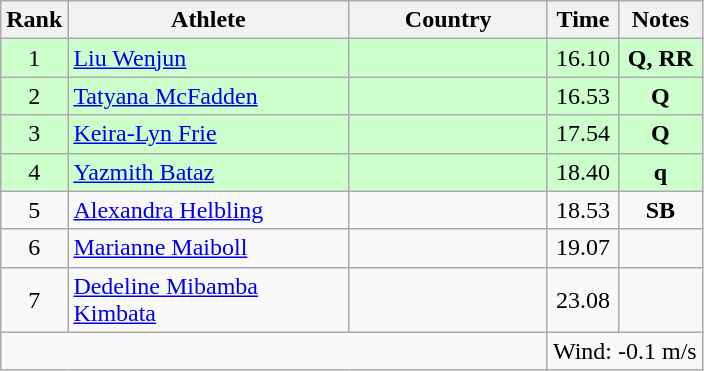<table class="wikitable sortable" style="text-align:center">
<tr>
<th>Rank</th>
<th style="width:180px">Athlete</th>
<th style="width:125px">Country</th>
<th>Time</th>
<th>Notes</th>
</tr>
<tr style="background:#cfc;">
<td>1</td>
<td style="text-align:left;"><a href='#'>Liu Wenjun</a></td>
<td style="text-align:left;"></td>
<td>16.10</td>
<td><strong>Q, RR</strong></td>
</tr>
<tr style="background:#cfc;">
<td>2</td>
<td style="text-align:left;"><a href='#'>Tatyana McFadden</a></td>
<td style="text-align:left;"></td>
<td>16.53</td>
<td><strong>Q</strong></td>
</tr>
<tr style="background:#cfc;">
<td>3</td>
<td style="text-align:left;"><a href='#'>Keira-Lyn Frie</a></td>
<td style="text-align:left;"></td>
<td>17.54</td>
<td><strong>Q</strong></td>
</tr>
<tr style="background:#cfc;">
<td>4</td>
<td style="text-align:left;"><a href='#'>Yazmith Bataz</a></td>
<td style="text-align:left;"></td>
<td>18.40</td>
<td><strong>q</strong></td>
</tr>
<tr>
<td>5</td>
<td style="text-align:left;"><a href='#'>Alexandra Helbling</a></td>
<td style="text-align:left;"></td>
<td>18.53</td>
<td><strong>SB</strong></td>
</tr>
<tr>
<td>6</td>
<td style="text-align:left;"><a href='#'>Marianne Maiboll</a></td>
<td style="text-align:left;"></td>
<td>19.07</td>
<td></td>
</tr>
<tr>
<td>7</td>
<td style="text-align:left;"><a href='#'>Dedeline Mibamba Kimbata</a></td>
<td style="text-align:left;"></td>
<td>23.08</td>
<td></td>
</tr>
<tr class="sortbottom">
<td colspan="3"></td>
<td colspan="2">Wind: -0.1 m/s</td>
</tr>
</table>
